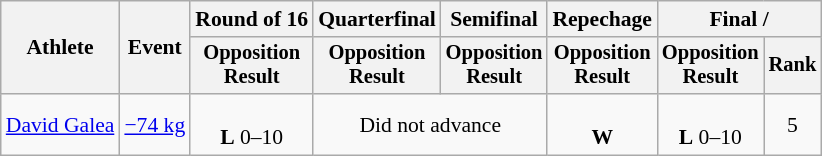<table class="wikitable" style="font-size:90%">
<tr>
<th rowspan="2">Athlete</th>
<th rowspan="2">Event</th>
<th>Round of 16</th>
<th>Quarterfinal</th>
<th>Semifinal</th>
<th>Repechage</th>
<th colspan=2>Final / </th>
</tr>
<tr style="font-size: 95%">
<th>Opposition<br>Result</th>
<th>Opposition<br>Result</th>
<th>Opposition<br>Result</th>
<th>Opposition<br>Result</th>
<th>Opposition<br>Result</th>
<th>Rank</th>
</tr>
<tr align="center">
<td align="left"><a href='#'>David Galea</a></td>
<td align="left"><a href='#'>−74 kg</a></td>
<td><br><strong>L</strong> 0–10</td>
<td colspan="2">Did not advance</td>
<td><br><strong>W</strong> </td>
<td><br><strong>L</strong> 0–10</td>
<td>5</td>
</tr>
</table>
